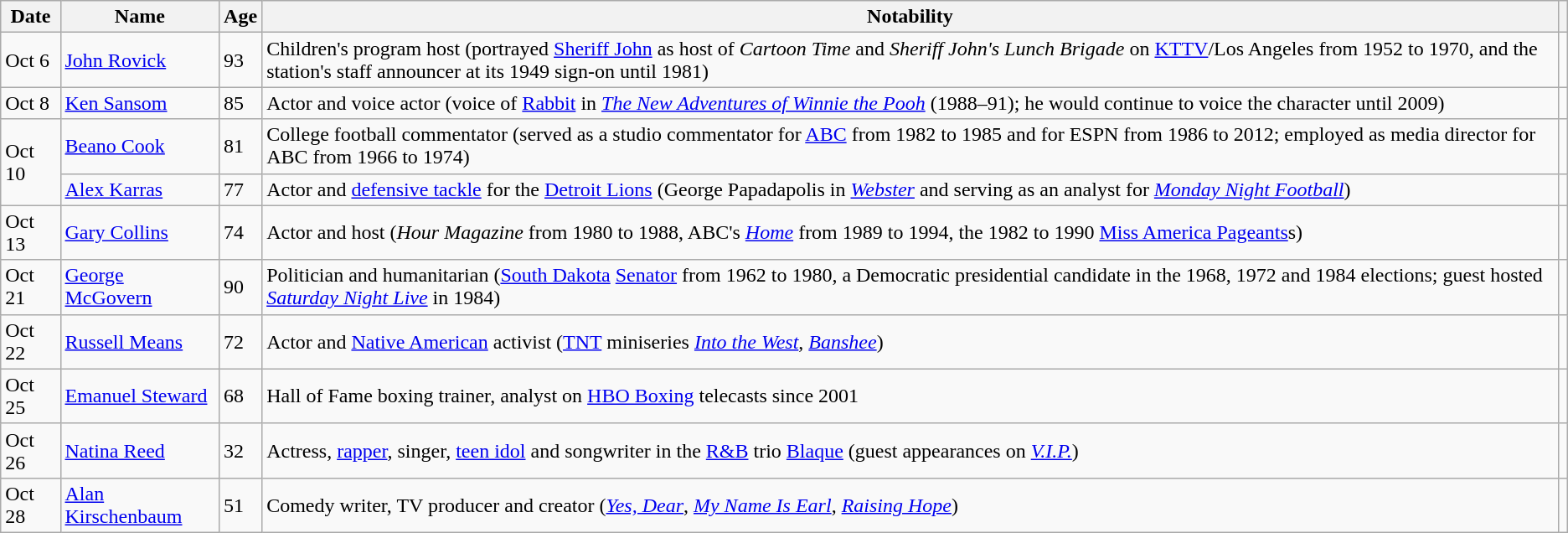<table class="wikitable sortable">
<tr ">
<th>Date</th>
<th>Name</th>
<th>Age</th>
<th>Notability</th>
<th class="unsortable"></th>
</tr>
<tr>
<td>Oct 6</td>
<td><a href='#'>John Rovick</a></td>
<td>93</td>
<td>Children's program host (portrayed <a href='#'>Sheriff John</a> as host of <em>Cartoon Time</em> and <em>Sheriff John's Lunch Brigade</em> on <a href='#'>KTTV</a>/Los Angeles from 1952 to 1970, and the station's staff announcer at its 1949 sign-on until 1981)</td>
<td></td>
</tr>
<tr>
<td>Oct 8</td>
<td><a href='#'>Ken Sansom</a></td>
<td>85</td>
<td>Actor and voice actor (voice of <a href='#'>Rabbit</a> in <em><a href='#'>The New Adventures of Winnie the Pooh</a></em> (1988–91); he would continue to voice the character until 2009)</td>
<td></td>
</tr>
<tr>
<td rowspan=2>Oct 10</td>
<td><a href='#'>Beano Cook</a></td>
<td>81</td>
<td>College football commentator (served as a studio commentator for <a href='#'>ABC</a> from 1982 to 1985 and for ESPN from 1986 to 2012; employed as media director for ABC from 1966 to 1974)</td>
<td></td>
</tr>
<tr>
<td><a href='#'>Alex Karras</a></td>
<td>77</td>
<td>Actor and <a href='#'>defensive tackle</a> for the <a href='#'>Detroit Lions</a> (George Papadapolis in <em><a href='#'>Webster</a></em> and serving as an analyst for <em><a href='#'>Monday Night Football</a></em>)</td>
<td></td>
</tr>
<tr>
<td>Oct 13</td>
<td><a href='#'>Gary Collins</a></td>
<td>74</td>
<td>Actor and host (<em>Hour Magazine</em> from 1980 to 1988, ABC's <em><a href='#'>Home</a></em> from 1989 to 1994, the 1982 to 1990 <a href='#'>Miss America Pageants</a>s)</td>
<td></td>
</tr>
<tr>
<td>Oct 21</td>
<td><a href='#'>George McGovern</a></td>
<td>90</td>
<td>Politician and humanitarian (<a href='#'>South Dakota</a> <a href='#'>Senator</a> from 1962 to 1980, a Democratic presidential candidate in the 1968, 1972 and 1984 elections; guest hosted <em><a href='#'>Saturday Night Live</a></em> in 1984)</td>
<td></td>
</tr>
<tr>
<td>Oct 22</td>
<td><a href='#'>Russell Means</a></td>
<td>72</td>
<td>Actor and <a href='#'>Native American</a> activist (<a href='#'>TNT</a> miniseries <em><a href='#'>Into the West</a></em>, <em><a href='#'>Banshee</a></em>)</td>
<td></td>
</tr>
<tr>
<td>Oct 25</td>
<td><a href='#'>Emanuel Steward</a></td>
<td>68</td>
<td>Hall of Fame boxing trainer, analyst on <a href='#'>HBO Boxing</a> telecasts since 2001</td>
<td></td>
</tr>
<tr>
<td>Oct 26</td>
<td><a href='#'>Natina Reed</a></td>
<td>32</td>
<td>Actress, <a href='#'>rapper</a>, singer, <a href='#'>teen idol</a> and songwriter in the <a href='#'>R&B</a> trio <a href='#'>Blaque</a> (guest appearances on <em><a href='#'>V.I.P.</a></em>)</td>
<td><br></td>
</tr>
<tr>
<td>Oct 28</td>
<td><a href='#'>Alan Kirschenbaum</a></td>
<td>51</td>
<td>Comedy writer, TV producer and creator (<em><a href='#'>Yes, Dear</a></em>, <em><a href='#'>My Name Is Earl</a></em>, <em><a href='#'>Raising Hope</a></em>)</td>
<td></td>
</tr>
</table>
